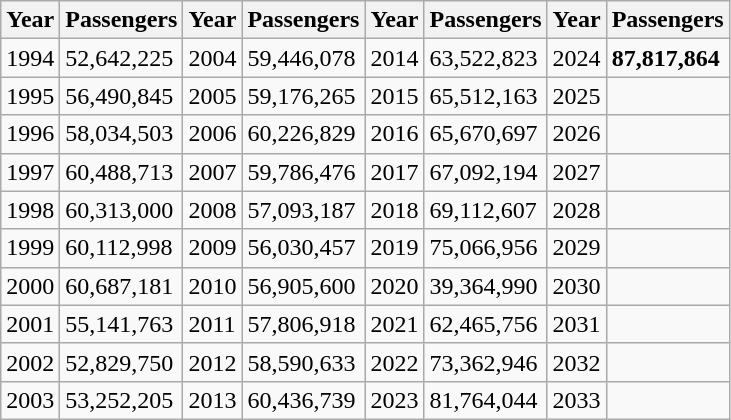<table class="wikitable">
<tr>
<th>Year</th>
<th>Passengers</th>
<th>Year</th>
<th>Passengers</th>
<th>Year</th>
<th>Passengers</th>
<th>Year</th>
<th>Passengers</th>
</tr>
<tr>
<td>1994</td>
<td>52,642,225</td>
<td>2004</td>
<td>59,446,078</td>
<td>2014</td>
<td>63,522,823</td>
<td>2024</td>
<td><strong>87,817,864</strong></td>
</tr>
<tr>
<td>1995</td>
<td>56,490,845</td>
<td>2005</td>
<td>59,176,265</td>
<td>2015</td>
<td>65,512,163</td>
<td>2025</td>
<td></td>
</tr>
<tr>
<td>1996</td>
<td>58,034,503</td>
<td>2006</td>
<td>60,226,829</td>
<td>2016</td>
<td>65,670,697</td>
<td>2026</td>
<td></td>
</tr>
<tr>
<td>1997</td>
<td>60,488,713</td>
<td>2007</td>
<td>59,786,476</td>
<td>2017</td>
<td>67,092,194</td>
<td>2027</td>
<td></td>
</tr>
<tr>
<td>1998</td>
<td>60,313,000</td>
<td>2008</td>
<td>57,093,187</td>
<td>2018</td>
<td>69,112,607</td>
<td>2028</td>
<td></td>
</tr>
<tr>
<td>1999</td>
<td>60,112,998</td>
<td>2009</td>
<td>56,030,457</td>
<td>2019</td>
<td>75,066,956</td>
<td>2029</td>
<td></td>
</tr>
<tr>
<td>2000</td>
<td>60,687,181</td>
<td>2010</td>
<td>56,905,600</td>
<td>2020</td>
<td>39,364,990</td>
<td>2030</td>
<td></td>
</tr>
<tr>
<td>2001</td>
<td>55,141,763</td>
<td>2011</td>
<td>57,806,918</td>
<td>2021</td>
<td>62,465,756</td>
<td>2031</td>
<td></td>
</tr>
<tr>
<td>2002</td>
<td>52,829,750</td>
<td>2012</td>
<td>58,590,633</td>
<td>2022</td>
<td>73,362,946</td>
<td>2032</td>
<td></td>
</tr>
<tr>
<td>2003</td>
<td>53,252,205</td>
<td>2013</td>
<td>60,436,739</td>
<td>2023</td>
<td>81,764,044</td>
<td>2033</td>
<td></td>
</tr>
</table>
